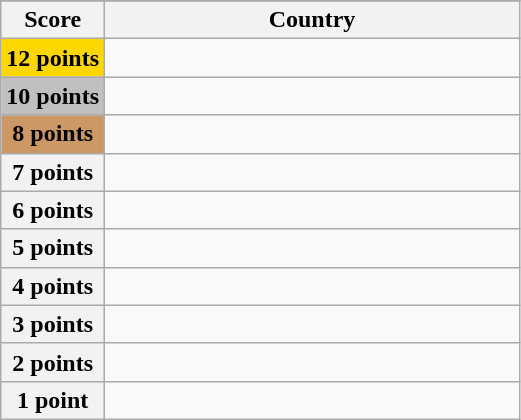<table class="wikitable">
<tr>
</tr>
<tr>
<th scope="col" width="20%">Score</th>
<th scope="col">Country</th>
</tr>
<tr>
<th scope="row" style="background:gold">12 points</th>
<td></td>
</tr>
<tr>
<th scope="row" style="background:silver">10 points</th>
<td></td>
</tr>
<tr>
<th scope="row" style="background:#CC9966">8 points</th>
<td></td>
</tr>
<tr>
<th scope="row">7 points</th>
<td></td>
</tr>
<tr>
<th scope="row">6 points</th>
<td></td>
</tr>
<tr>
<th scope="row">5 points</th>
<td></td>
</tr>
<tr>
<th scope="row">4 points</th>
<td></td>
</tr>
<tr>
<th scope="row">3 points</th>
<td></td>
</tr>
<tr>
<th scope="row">2 points</th>
<td></td>
</tr>
<tr>
<th scope="row">1 point</th>
<td></td>
</tr>
</table>
